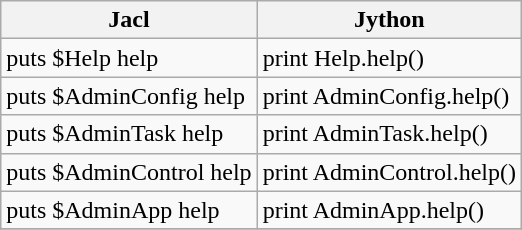<table class="wikitable">
<tr>
<th>Jacl</th>
<th>Jython</th>
</tr>
<tr>
<td>puts $Help help</td>
<td>print Help.help()</td>
</tr>
<tr>
<td>puts $AdminConfig help</td>
<td>print AdminConfig.help()</td>
</tr>
<tr>
<td>puts $AdminTask help</td>
<td>print AdminTask.help()</td>
</tr>
<tr>
<td>puts $AdminControl help</td>
<td>print AdminControl.help()</td>
</tr>
<tr>
<td>puts $AdminApp help</td>
<td>print AdminApp.help()</td>
</tr>
<tr>
</tr>
</table>
